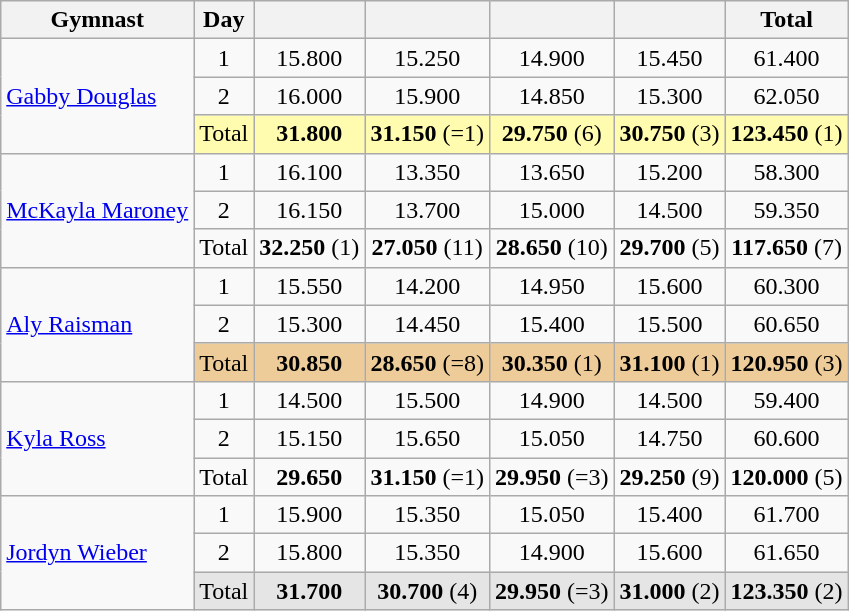<table class="wikitable sortable" style="text-align:center; font-size:100%">
<tr>
<th scope="col">Gymnast</th>
<th scope="col">Day</th>
<th scope="col"></th>
<th scope="col"></th>
<th scope="col"></th>
<th scope="col"></th>
<th scope="col">Total</th>
</tr>
<tr>
<td rowspan="3" align=left><a href='#'>Gabby Douglas</a></td>
<td>1</td>
<td>15.800</td>
<td>15.250</td>
<td>14.900</td>
<td>15.450</td>
<td>61.400</td>
</tr>
<tr>
<td>2</td>
<td>16.000</td>
<td>15.900</td>
<td>14.850</td>
<td>15.300</td>
<td>62.050</td>
</tr>
<tr style="background:#fffcaf;">
<td>Total</td>
<td><strong>31.800</strong></td>
<td><strong>31.150</strong> (=1)</td>
<td><strong>29.750</strong> (6)</td>
<td><strong>30.750</strong> (3)</td>
<td><strong>123.450</strong> (1)</td>
</tr>
<tr>
<td rowspan="3" align=left><a href='#'>McKayla Maroney</a></td>
<td>1</td>
<td>16.100</td>
<td>13.350</td>
<td>13.650</td>
<td>15.200</td>
<td>58.300</td>
</tr>
<tr>
<td>2</td>
<td>16.150</td>
<td>13.700</td>
<td>15.000</td>
<td>14.500</td>
<td>59.350</td>
</tr>
<tr>
<td>Total</td>
<td><strong>32.250</strong> (1)</td>
<td><strong>27.050</strong> (11)</td>
<td><strong>28.650</strong> (10)</td>
<td><strong>29.700</strong> (5)</td>
<td><strong>117.650</strong> (7)</td>
</tr>
<tr>
<td rowspan="3" align=left><a href='#'>Aly Raisman</a></td>
<td>1</td>
<td>15.550</td>
<td>14.200</td>
<td>14.950</td>
<td>15.600</td>
<td>60.300</td>
</tr>
<tr>
<td>2</td>
<td>15.300</td>
<td>14.450</td>
<td>15.400</td>
<td>15.500</td>
<td>60.650</td>
</tr>
<tr style="background:#ec9;">
<td>Total</td>
<td><strong>30.850</strong></td>
<td><strong>28.650</strong> (=8)</td>
<td><strong>30.350</strong> (1)</td>
<td><strong>31.100</strong> (1)</td>
<td><strong>120.950</strong> (3)</td>
</tr>
<tr>
<td rowspan="3" align=left><a href='#'>Kyla Ross</a></td>
<td>1</td>
<td>14.500</td>
<td>15.500</td>
<td>14.900</td>
<td>14.500</td>
<td>59.400</td>
</tr>
<tr>
<td>2</td>
<td>15.150</td>
<td>15.650</td>
<td>15.050</td>
<td>14.750</td>
<td>60.600</td>
</tr>
<tr>
<td>Total</td>
<td><strong>29.650</strong></td>
<td><strong>31.150</strong> (=1)</td>
<td><strong>29.950</strong> (=3)</td>
<td><strong>29.250</strong> (9)</td>
<td><strong>120.000</strong> (5)</td>
</tr>
<tr>
<td rowspan="3" align=left><a href='#'>Jordyn Wieber</a></td>
<td>1</td>
<td>15.900</td>
<td>15.350</td>
<td>15.050</td>
<td>15.400</td>
<td>61.700</td>
</tr>
<tr>
<td>2</td>
<td>15.800</td>
<td>15.350</td>
<td>14.900</td>
<td>15.600</td>
<td>61.650</td>
</tr>
<tr style="background:#e5e5e5;">
<td>Total</td>
<td><strong>31.700</strong></td>
<td><strong>30.700</strong> (4)</td>
<td><strong>29.950</strong> (=3)</td>
<td><strong>31.000</strong> (2)</td>
<td><strong>123.350</strong> (2)</td>
</tr>
</table>
